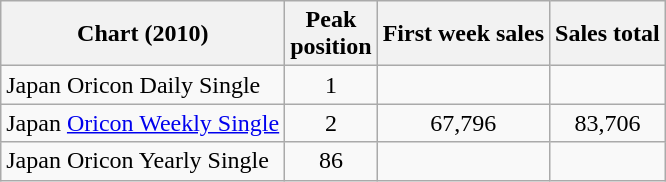<table class="wikitable sortable">
<tr>
<th>Chart (2010)</th>
<th>Peak<br>position</th>
<th>First week sales</th>
<th>Sales total</th>
</tr>
<tr>
<td>Japan Oricon Daily Single</td>
<td align="center">1</td>
<td></td>
<td></td>
</tr>
<tr>
<td>Japan <a href='#'>Oricon Weekly Single</a></td>
<td align="center">2</td>
<td align="center">67,796</td>
<td align="center">83,706</td>
</tr>
<tr>
<td>Japan Oricon Yearly Single</td>
<td align="center">86</td>
<td></td>
<td></td>
</tr>
</table>
